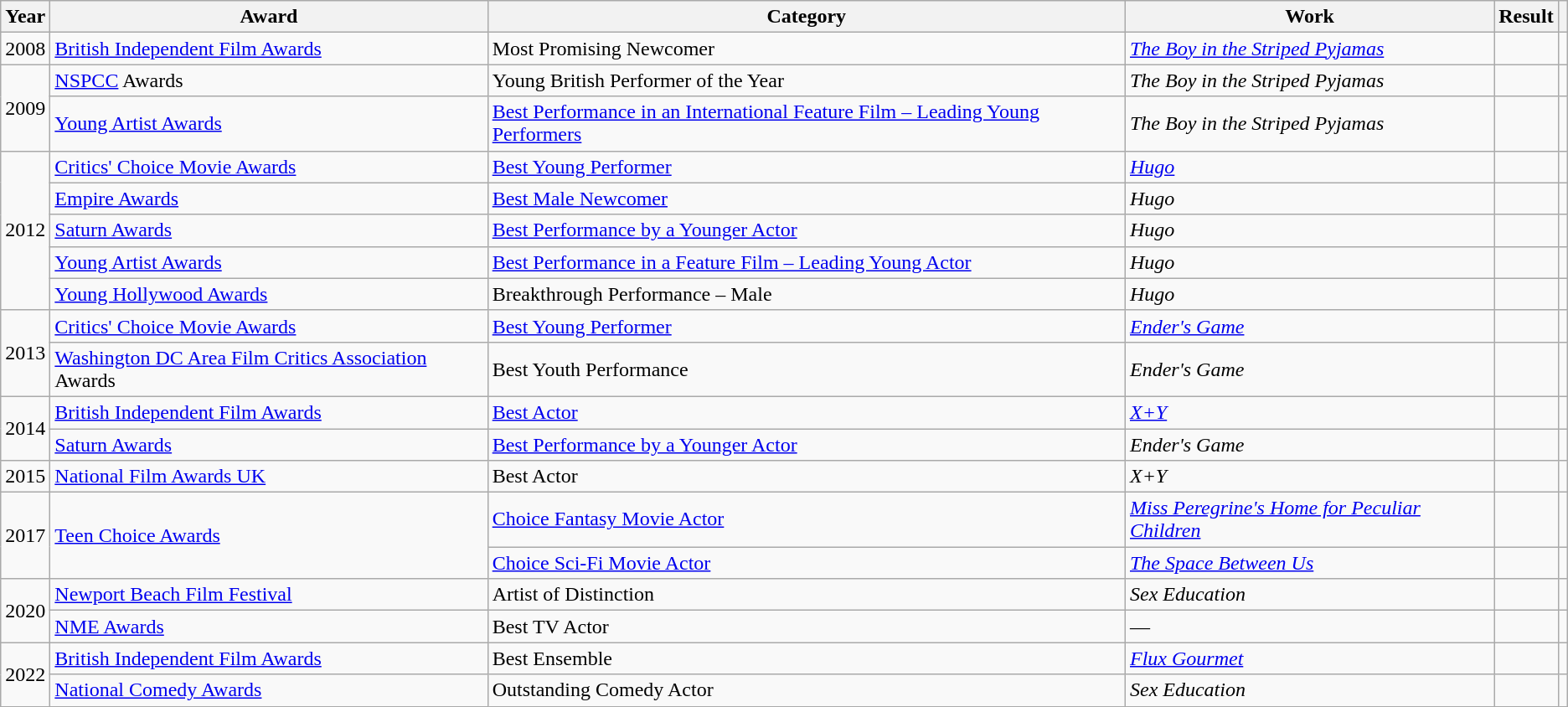<table class="wikitable sortable">
<tr>
<th>Year</th>
<th>Award</th>
<th>Category</th>
<th>Work</th>
<th>Result</th>
<th class="unsortable"></th>
</tr>
<tr>
<td>2008</td>
<td><a href='#'>British Independent Film Awards</a></td>
<td>Most Promising Newcomer</td>
<td><em><a href='#'>The Boy in the Striped Pyjamas</a></em></td>
<td></td>
<td style="text-align: center;"></td>
</tr>
<tr>
<td rowspan="2">2009</td>
<td><a href='#'>NSPCC</a> Awards</td>
<td>Young British Performer of the Year</td>
<td><em>The Boy in the Striped Pyjamas</em></td>
<td></td>
<td style="text-align: center;"></td>
</tr>
<tr>
<td><a href='#'>Young Artist Awards</a></td>
<td><a href='#'>Best Performance in an International Feature Film – Leading Young Performers</a></td>
<td><em>The Boy in the Striped Pyjamas</em></td>
<td></td>
<td></td>
</tr>
<tr>
<td rowspan="5">2012</td>
<td><a href='#'>Critics' Choice Movie Awards</a></td>
<td><a href='#'>Best Young Performer</a></td>
<td><em><a href='#'>Hugo</a></em></td>
<td></td>
<td style="text-align: center;"></td>
</tr>
<tr>
<td><a href='#'>Empire Awards</a></td>
<td><a href='#'>Best Male Newcomer</a></td>
<td><em>Hugo</em></td>
<td></td>
<td style="text-align: center;"></td>
</tr>
<tr>
<td><a href='#'>Saturn Awards</a></td>
<td><a href='#'>Best Performance by a Younger Actor</a></td>
<td><em>Hugo</em></td>
<td></td>
<td style="text-align: center;"></td>
</tr>
<tr>
<td><a href='#'>Young Artist Awards</a></td>
<td><a href='#'>Best Performance in a Feature Film – Leading Young Actor</a></td>
<td><em>Hugo</em></td>
<td></td>
<td style="text-align: center;"></td>
</tr>
<tr>
<td><a href='#'>Young Hollywood Awards</a></td>
<td>Breakthrough Performance – Male</td>
<td><em>Hugo</em></td>
<td></td>
<td style="text-align: center;"></td>
</tr>
<tr>
<td rowspan="2">2013</td>
<td><a href='#'>Critics' Choice Movie Awards</a></td>
<td><a href='#'>Best Young Performer</a></td>
<td><em><a href='#'>Ender's Game</a></em></td>
<td></td>
<td style="text-align: center;"></td>
</tr>
<tr>
<td><a href='#'>Washington DC Area Film Critics Association</a> Awards</td>
<td>Best Youth Performance</td>
<td><em>Ender's Game</em></td>
<td></td>
<td></td>
</tr>
<tr>
<td rowspan="2">2014</td>
<td><a href='#'>British Independent Film Awards</a></td>
<td><a href='#'>Best Actor</a></td>
<td><em><a href='#'>X+Y</a></em></td>
<td></td>
<td style="text-align: center;"></td>
</tr>
<tr>
<td><a href='#'>Saturn Awards</a></td>
<td><a href='#'>Best Performance by a Younger Actor</a></td>
<td><em>Ender's Game</em></td>
<td></td>
<td style="text-align: center;"></td>
</tr>
<tr>
<td>2015</td>
<td><a href='#'>National Film Awards UK</a></td>
<td>Best Actor</td>
<td><em>X+Y</em></td>
<td></td>
<td style="text-align: center;"></td>
</tr>
<tr>
<td rowspan="2">2017</td>
<td rowspan="2"><a href='#'>Teen Choice Awards</a></td>
<td><a href='#'>Choice Fantasy Movie Actor</a></td>
<td><em><a href='#'>Miss Peregrine's Home for Peculiar Children</a></em></td>
<td></td>
<td style="text-align: center;"></td>
</tr>
<tr>
<td><a href='#'>Choice Sci-Fi Movie Actor</a></td>
<td><em><a href='#'>The Space Between Us</a></em></td>
<td></td>
<td style="text-align: center;"></td>
</tr>
<tr>
<td rowspan="2">2020</td>
<td><a href='#'>Newport Beach Film Festival</a></td>
<td>Artist of Distinction</td>
<td><em>Sex Education</em></td>
<td></td>
<td></td>
</tr>
<tr>
<td><a href='#'>NME Awards</a></td>
<td>Best TV Actor</td>
<td>—</td>
<td></td>
<td style="text-align: center;"></td>
</tr>
<tr>
<td rowspan="2">2022</td>
<td><a href='#'>British Independent Film Awards</a></td>
<td>Best Ensemble</td>
<td><em><a href='#'>Flux Gourmet</a></em></td>
<td></td>
<td></td>
</tr>
<tr>
<td><a href='#'>National Comedy Awards</a></td>
<td>Outstanding Comedy Actor</td>
<td><em>Sex Education</em></td>
<td></td>
<td></td>
</tr>
</table>
